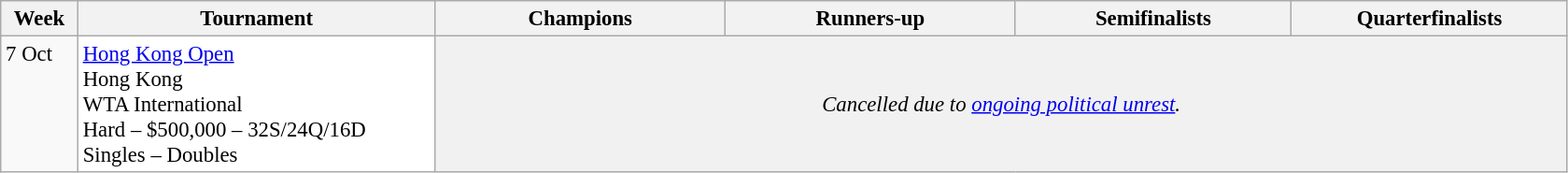<table class=wikitable style=font-size:95%>
<tr>
<th style="width:48px;">Week</th>
<th style="width:248px;">Tournament</th>
<th style="width:200px;">Champions</th>
<th style="width:200px;">Runners-up</th>
<th style="width:190px;">Semifinalists</th>
<th style="width:190px;">Quarterfinalists</th>
</tr>
<tr valign=top>
<td>7 Oct</td>
<td style="background:#fff;"><a href='#'>Hong Kong Open</a><br> Hong Kong<br>WTA International<br>Hard – $500,000 – 32S/24Q/16D<br>Singles – Doubles</td>
<td colspan="5" style="background:#f1f1f1;text-align:center;"><br><br> <em>Cancelled due to <a href='#'>ongoing political unrest</a>.</em></td>
</tr>
</table>
